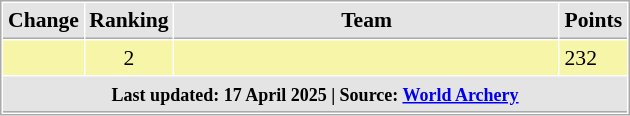<table cellspacing="1" cellpadding="3" style="border:1px solid #aaa; font-size:90%; float: left; margin-left: 1em;">
<tr style="background:#e4e4e4;">
<th style="border-bottom:1px solid #aaa; width:10px;">Change</th>
<th style="border-bottom:1px solid #aaa; width:10px;">Ranking</th>
<th style="border-bottom:1px solid #aaa; width:250px;">Team</th>
<th style="border-bottom:1px solid #aaa; width:30px;">Points</th>
</tr>
<tr style="background:#f7f6a8">
<td style="text-align:center;"></td>
<td style="text-align:center;">2</td>
<td></td>
<td>232</td>
</tr>
<tr style="background:#e4e4e4;">
<th colspan=4 style="border-bottom:1px solid #aaa; width:10px;"><small>Last updated: 17 April 2025 | Source: <a href='#'>World Archery</a></small></th>
</tr>
</table>
